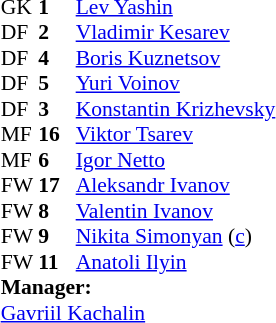<table cellspacing="0" cellpadding="0" style="font-size:90%; margin:0.2em auto;">
<tr>
<th width="25"></th>
<th width="25"></th>
</tr>
<tr>
<td>GK</td>
<td><strong>1</strong></td>
<td><a href='#'>Lev Yashin</a></td>
</tr>
<tr>
<td>DF</td>
<td><strong>2</strong></td>
<td><a href='#'>Vladimir Kesarev</a></td>
</tr>
<tr>
<td>DF</td>
<td><strong>4</strong></td>
<td><a href='#'>Boris Kuznetsov</a></td>
</tr>
<tr>
<td>DF</td>
<td><strong>5</strong></td>
<td><a href='#'>Yuri Voinov</a></td>
</tr>
<tr>
<td>DF</td>
<td><strong>3</strong></td>
<td><a href='#'>Konstantin Krizhevsky</a></td>
</tr>
<tr>
<td>MF</td>
<td><strong>16</strong></td>
<td><a href='#'>Viktor Tsarev</a></td>
</tr>
<tr>
<td>MF</td>
<td><strong>6</strong></td>
<td><a href='#'>Igor Netto</a></td>
</tr>
<tr>
<td>FW</td>
<td><strong>17</strong></td>
<td><a href='#'>Aleksandr Ivanov</a></td>
</tr>
<tr>
<td>FW</td>
<td><strong>8</strong></td>
<td><a href='#'>Valentin Ivanov</a></td>
</tr>
<tr>
<td>FW</td>
<td><strong>9</strong></td>
<td><a href='#'>Nikita Simonyan</a> (<a href='#'>c</a>)</td>
</tr>
<tr>
<td>FW</td>
<td><strong>11</strong></td>
<td><a href='#'>Anatoli Ilyin</a></td>
</tr>
<tr>
<td colspan=3><strong>Manager:</strong></td>
</tr>
<tr>
<td colspan=4><a href='#'>Gavriil Kachalin</a></td>
</tr>
</table>
